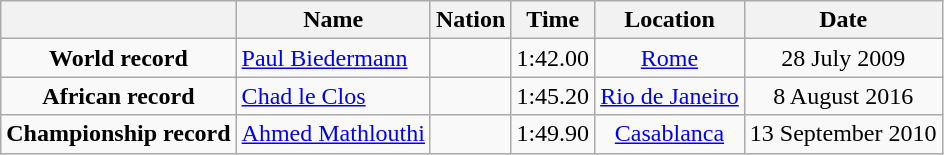<table class=wikitable style=text-align:center>
<tr>
<th></th>
<th>Name</th>
<th>Nation</th>
<th>Time</th>
<th>Location</th>
<th>Date</th>
</tr>
<tr>
<td><strong>World record</strong></td>
<td align=left><a href='#'>Paul Biedermann</a></td>
<td align=left></td>
<td align=left>1:42.00</td>
<td><a href='#'>Rome</a></td>
<td>28 July 2009</td>
</tr>
<tr>
<td><strong>African record</strong></td>
<td align=left><a href='#'>Chad le Clos</a></td>
<td align=left></td>
<td align=left>1:45.20</td>
<td><a href='#'>Rio de Janeiro</a></td>
<td>8 August 2016</td>
</tr>
<tr>
<td><strong>Championship record</strong></td>
<td align=left><a href='#'>Ahmed Mathlouthi</a></td>
<td align=left></td>
<td align=left>1:49.90</td>
<td><a href='#'>Casablanca</a></td>
<td>13 September 2010</td>
</tr>
</table>
